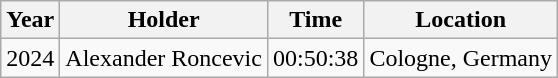<table class="wikitable">
<tr>
<th>Year</th>
<th>Holder</th>
<th>Time</th>
<th>Location</th>
</tr>
<tr>
<td>2024</td>
<td>Alexander Roncevic</td>
<td>00:50:38</td>
<td>Cologne, Germany</td>
</tr>
</table>
